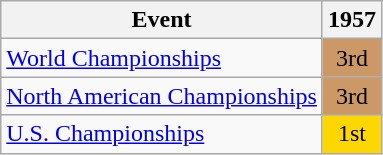<table class="wikitable">
<tr>
<th>Event</th>
<th>1957</th>
</tr>
<tr>
<td><a href='#'>World Championships</a></td>
<td align="center" bgcolor="cc9966">3rd</td>
</tr>
<tr>
<td><a href='#'>North American Championships</a></td>
<td align="center" bgcolor="cc9966">3rd</td>
</tr>
<tr>
<td><a href='#'>U.S. Championships</a></td>
<td align="center" bgcolor="gold">1st</td>
</tr>
</table>
